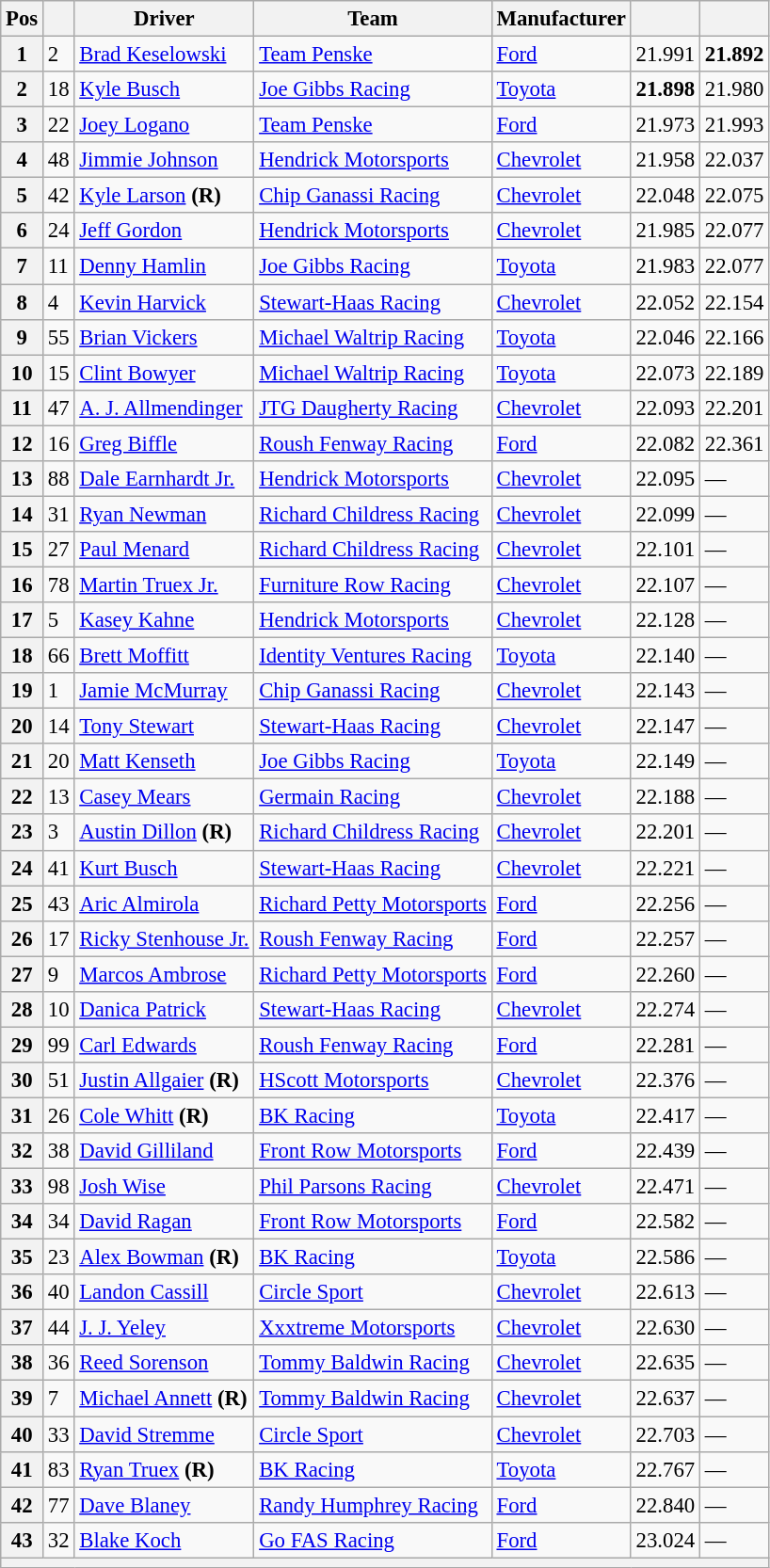<table class="wikitable" style="font-size:95%">
<tr>
<th>Pos</th>
<th></th>
<th>Driver</th>
<th>Team</th>
<th>Manufacturer</th>
<th></th>
<th></th>
</tr>
<tr>
<th>1</th>
<td>2</td>
<td><a href='#'>Brad Keselowski</a></td>
<td><a href='#'>Team Penske</a></td>
<td><a href='#'>Ford</a></td>
<td>21.991</td>
<td><strong>21.892</strong></td>
</tr>
<tr>
<th>2</th>
<td>18</td>
<td><a href='#'>Kyle Busch</a></td>
<td><a href='#'>Joe Gibbs Racing</a></td>
<td><a href='#'>Toyota</a></td>
<td><strong>21.898</strong></td>
<td>21.980</td>
</tr>
<tr>
<th>3</th>
<td>22</td>
<td><a href='#'>Joey Logano</a></td>
<td><a href='#'>Team Penske</a></td>
<td><a href='#'>Ford</a></td>
<td>21.973</td>
<td>21.993</td>
</tr>
<tr>
<th>4</th>
<td>48</td>
<td><a href='#'>Jimmie Johnson</a></td>
<td><a href='#'>Hendrick Motorsports</a></td>
<td><a href='#'>Chevrolet</a></td>
<td>21.958</td>
<td>22.037</td>
</tr>
<tr>
<th>5</th>
<td>42</td>
<td><a href='#'>Kyle Larson</a> <strong>(R)</strong></td>
<td><a href='#'>Chip Ganassi Racing</a></td>
<td><a href='#'>Chevrolet</a></td>
<td>22.048</td>
<td>22.075</td>
</tr>
<tr>
<th>6</th>
<td>24</td>
<td><a href='#'>Jeff Gordon</a></td>
<td><a href='#'>Hendrick Motorsports</a></td>
<td><a href='#'>Chevrolet</a></td>
<td>21.985</td>
<td>22.077</td>
</tr>
<tr>
<th>7</th>
<td>11</td>
<td><a href='#'>Denny Hamlin</a></td>
<td><a href='#'>Joe Gibbs Racing</a></td>
<td><a href='#'>Toyota</a></td>
<td>21.983</td>
<td>22.077</td>
</tr>
<tr>
<th>8</th>
<td>4</td>
<td><a href='#'>Kevin Harvick</a></td>
<td><a href='#'>Stewart-Haas Racing</a></td>
<td><a href='#'>Chevrolet</a></td>
<td>22.052</td>
<td>22.154</td>
</tr>
<tr>
<th>9</th>
<td>55</td>
<td><a href='#'>Brian Vickers</a></td>
<td><a href='#'>Michael Waltrip Racing</a></td>
<td><a href='#'>Toyota</a></td>
<td>22.046</td>
<td>22.166</td>
</tr>
<tr>
<th>10</th>
<td>15</td>
<td><a href='#'>Clint Bowyer</a></td>
<td><a href='#'>Michael Waltrip Racing</a></td>
<td><a href='#'>Toyota</a></td>
<td>22.073</td>
<td>22.189</td>
</tr>
<tr>
<th>11</th>
<td>47</td>
<td><a href='#'>A. J. Allmendinger</a></td>
<td><a href='#'>JTG Daugherty Racing</a></td>
<td><a href='#'>Chevrolet</a></td>
<td>22.093</td>
<td>22.201</td>
</tr>
<tr>
<th>12</th>
<td>16</td>
<td><a href='#'>Greg Biffle</a></td>
<td><a href='#'>Roush Fenway Racing</a></td>
<td><a href='#'>Ford</a></td>
<td>22.082</td>
<td>22.361</td>
</tr>
<tr>
<th>13</th>
<td>88</td>
<td><a href='#'>Dale Earnhardt Jr.</a></td>
<td><a href='#'>Hendrick Motorsports</a></td>
<td><a href='#'>Chevrolet</a></td>
<td>22.095</td>
<td>—</td>
</tr>
<tr>
<th>14</th>
<td>31</td>
<td><a href='#'>Ryan Newman</a></td>
<td><a href='#'>Richard Childress Racing</a></td>
<td><a href='#'>Chevrolet</a></td>
<td>22.099</td>
<td>—</td>
</tr>
<tr>
<th>15</th>
<td>27</td>
<td><a href='#'>Paul Menard</a></td>
<td><a href='#'>Richard Childress Racing</a></td>
<td><a href='#'>Chevrolet</a></td>
<td>22.101</td>
<td>—</td>
</tr>
<tr>
<th>16</th>
<td>78</td>
<td><a href='#'>Martin Truex Jr.</a></td>
<td><a href='#'>Furniture Row Racing</a></td>
<td><a href='#'>Chevrolet</a></td>
<td>22.107</td>
<td>—</td>
</tr>
<tr>
<th>17</th>
<td>5</td>
<td><a href='#'>Kasey Kahne</a></td>
<td><a href='#'>Hendrick Motorsports</a></td>
<td><a href='#'>Chevrolet</a></td>
<td>22.128</td>
<td>—</td>
</tr>
<tr>
<th>18</th>
<td>66</td>
<td><a href='#'>Brett Moffitt</a></td>
<td><a href='#'>Identity Ventures Racing</a></td>
<td><a href='#'>Toyota</a></td>
<td>22.140</td>
<td>—</td>
</tr>
<tr>
<th>19</th>
<td>1</td>
<td><a href='#'>Jamie McMurray</a></td>
<td><a href='#'>Chip Ganassi Racing</a></td>
<td><a href='#'>Chevrolet</a></td>
<td>22.143</td>
<td>—</td>
</tr>
<tr>
<th>20</th>
<td>14</td>
<td><a href='#'>Tony Stewart</a></td>
<td><a href='#'>Stewart-Haas Racing</a></td>
<td><a href='#'>Chevrolet</a></td>
<td>22.147</td>
<td>—</td>
</tr>
<tr>
<th>21</th>
<td>20</td>
<td><a href='#'>Matt Kenseth</a></td>
<td><a href='#'>Joe Gibbs Racing</a></td>
<td><a href='#'>Toyota</a></td>
<td>22.149</td>
<td>—</td>
</tr>
<tr>
<th>22</th>
<td>13</td>
<td><a href='#'>Casey Mears</a></td>
<td><a href='#'>Germain Racing</a></td>
<td><a href='#'>Chevrolet</a></td>
<td>22.188</td>
<td>—</td>
</tr>
<tr>
<th>23</th>
<td>3</td>
<td><a href='#'>Austin Dillon</a> <strong>(R)</strong></td>
<td><a href='#'>Richard Childress Racing</a></td>
<td><a href='#'>Chevrolet</a></td>
<td>22.201</td>
<td>—</td>
</tr>
<tr>
<th>24</th>
<td>41</td>
<td><a href='#'>Kurt Busch</a></td>
<td><a href='#'>Stewart-Haas Racing</a></td>
<td><a href='#'>Chevrolet</a></td>
<td>22.221</td>
<td>—</td>
</tr>
<tr>
<th>25</th>
<td>43</td>
<td><a href='#'>Aric Almirola</a></td>
<td><a href='#'>Richard Petty Motorsports</a></td>
<td><a href='#'>Ford</a></td>
<td>22.256</td>
<td>—</td>
</tr>
<tr>
<th>26</th>
<td>17</td>
<td><a href='#'>Ricky Stenhouse Jr.</a></td>
<td><a href='#'>Roush Fenway Racing</a></td>
<td><a href='#'>Ford</a></td>
<td>22.257</td>
<td>—</td>
</tr>
<tr>
<th>27</th>
<td>9</td>
<td><a href='#'>Marcos Ambrose</a></td>
<td><a href='#'>Richard Petty Motorsports</a></td>
<td><a href='#'>Ford</a></td>
<td>22.260</td>
<td>—</td>
</tr>
<tr>
<th>28</th>
<td>10</td>
<td><a href='#'>Danica Patrick</a></td>
<td><a href='#'>Stewart-Haas Racing</a></td>
<td><a href='#'>Chevrolet</a></td>
<td>22.274</td>
<td>—</td>
</tr>
<tr>
<th>29</th>
<td>99</td>
<td><a href='#'>Carl Edwards</a></td>
<td><a href='#'>Roush Fenway Racing</a></td>
<td><a href='#'>Ford</a></td>
<td>22.281</td>
<td>—</td>
</tr>
<tr>
<th>30</th>
<td>51</td>
<td><a href='#'>Justin Allgaier</a> <strong>(R)</strong></td>
<td><a href='#'>HScott Motorsports</a></td>
<td><a href='#'>Chevrolet</a></td>
<td>22.376</td>
<td>—</td>
</tr>
<tr>
<th>31</th>
<td>26</td>
<td><a href='#'>Cole Whitt</a> <strong>(R)</strong></td>
<td><a href='#'>BK Racing</a></td>
<td><a href='#'>Toyota</a></td>
<td>22.417</td>
<td>—</td>
</tr>
<tr>
<th>32</th>
<td>38</td>
<td><a href='#'>David Gilliland</a></td>
<td><a href='#'>Front Row Motorsports</a></td>
<td><a href='#'>Ford</a></td>
<td>22.439</td>
<td>—</td>
</tr>
<tr>
<th>33</th>
<td>98</td>
<td><a href='#'>Josh Wise</a></td>
<td><a href='#'>Phil Parsons Racing</a></td>
<td><a href='#'>Chevrolet</a></td>
<td>22.471</td>
<td>—</td>
</tr>
<tr>
<th>34</th>
<td>34</td>
<td><a href='#'>David Ragan</a></td>
<td><a href='#'>Front Row Motorsports</a></td>
<td><a href='#'>Ford</a></td>
<td>22.582</td>
<td>—</td>
</tr>
<tr>
<th>35</th>
<td>23</td>
<td><a href='#'>Alex Bowman</a> <strong>(R)</strong></td>
<td><a href='#'>BK Racing</a></td>
<td><a href='#'>Toyota</a></td>
<td>22.586</td>
<td>—</td>
</tr>
<tr>
<th>36</th>
<td>40</td>
<td><a href='#'>Landon Cassill</a></td>
<td><a href='#'>Circle Sport</a></td>
<td><a href='#'>Chevrolet</a></td>
<td>22.613</td>
<td>—</td>
</tr>
<tr>
<th>37</th>
<td>44</td>
<td><a href='#'>J. J. Yeley</a></td>
<td><a href='#'>Xxxtreme Motorsports</a></td>
<td><a href='#'>Chevrolet</a></td>
<td>22.630</td>
<td>—</td>
</tr>
<tr>
<th>38</th>
<td>36</td>
<td><a href='#'>Reed Sorenson</a></td>
<td><a href='#'>Tommy Baldwin Racing</a></td>
<td><a href='#'>Chevrolet</a></td>
<td>22.635</td>
<td>—</td>
</tr>
<tr>
<th>39</th>
<td>7</td>
<td><a href='#'>Michael Annett</a> <strong>(R)</strong></td>
<td><a href='#'>Tommy Baldwin Racing</a></td>
<td><a href='#'>Chevrolet</a></td>
<td>22.637</td>
<td>—</td>
</tr>
<tr>
<th>40</th>
<td>33</td>
<td><a href='#'>David Stremme</a></td>
<td><a href='#'>Circle Sport</a></td>
<td><a href='#'>Chevrolet</a></td>
<td>22.703</td>
<td>—</td>
</tr>
<tr>
<th>41</th>
<td>83</td>
<td><a href='#'>Ryan Truex</a> <strong>(R)</strong></td>
<td><a href='#'>BK Racing</a></td>
<td><a href='#'>Toyota</a></td>
<td>22.767</td>
<td>—</td>
</tr>
<tr>
<th>42</th>
<td>77</td>
<td><a href='#'>Dave Blaney</a></td>
<td><a href='#'>Randy Humphrey Racing</a></td>
<td><a href='#'>Ford</a></td>
<td>22.840</td>
<td>—</td>
</tr>
<tr>
<th>43</th>
<td>32</td>
<td><a href='#'>Blake Koch</a></td>
<td><a href='#'>Go FAS Racing</a></td>
<td><a href='#'>Ford</a></td>
<td>23.024</td>
<td>—</td>
</tr>
<tr>
<th colspan="7"></th>
</tr>
</table>
